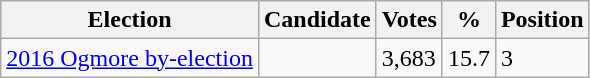<table class="wikitable sortable">
<tr>
<th>Election</th>
<th>Candidate</th>
<th>Votes</th>
<th>%</th>
<th>Position</th>
</tr>
<tr>
<td><a href='#'>2016 Ogmore by-election</a></td>
<td></td>
<td>3,683</td>
<td>15.7</td>
<td>3</td>
</tr>
</table>
